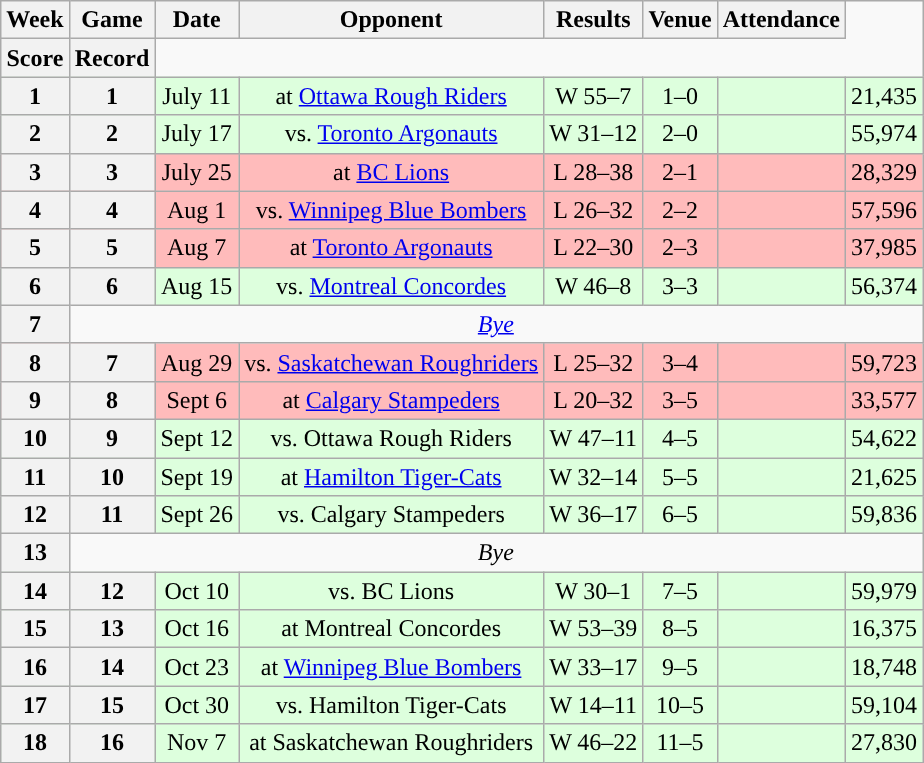<table class="wikitable" style="text-align:center">
<tr>
<th>Week</th>
<th>Game</th>
<th>Date</th>
<th>Opponent</th>
<th>Results</th>
<th>Venue</th>
<th>Attendance</th>
</tr>
<tr>
<th>Score</th>
<th>Record</th>
</tr>
<tr style="background:#ddffdd">
<th>1</th>
<th>1</th>
<td>July 11</td>
<td>at <a href='#'>Ottawa Rough Riders</a></td>
<td>W 55–7</td>
<td>1–0</td>
<td></td>
<td>21,435</td>
</tr>
<tr style="background:#ddffdd">
<th>2</th>
<th>2</th>
<td>July 17</td>
<td>vs. <a href='#'>Toronto Argonauts</a></td>
<td>W 31–12</td>
<td>2–0</td>
<td></td>
<td>55,974</td>
</tr>
<tr style="background:#ffbbbb">
<th>3</th>
<th>3</th>
<td>July 25</td>
<td>at <a href='#'>BC Lions</a></td>
<td>L 28–38</td>
<td>2–1</td>
<td></td>
<td>28,329</td>
</tr>
<tr style="background:#ffbbbb">
<th>4</th>
<th>4</th>
<td>Aug 1</td>
<td>vs. <a href='#'>Winnipeg Blue Bombers</a></td>
<td>L 26–32</td>
<td>2–2</td>
<td></td>
<td>57,596</td>
</tr>
<tr style="background:#ffbbbb">
<th>5</th>
<th>5</th>
<td>Aug 7</td>
<td>at <a href='#'>Toronto Argonauts</a></td>
<td>L 22–30</td>
<td>2–3</td>
<td></td>
<td>37,985</td>
</tr>
<tr style="background:#ddffdd">
<th>6</th>
<th>6</th>
<td>Aug 15</td>
<td>vs. <a href='#'>Montreal Concordes</a></td>
<td>W 46–8</td>
<td>3–3</td>
<td></td>
<td>56,374</td>
</tr>
<tr>
<th>7</th>
<td colspan=7 align="center"><em><a href='#'>Bye</a></em></td>
</tr>
<tr style="background:#ffbbbb">
<th>8</th>
<th>7</th>
<td>Aug 29</td>
<td>vs. <a href='#'>Saskatchewan Roughriders</a></td>
<td>L 25–32</td>
<td>3–4</td>
<td></td>
<td>59,723</td>
</tr>
<tr style="background:#ffbbbb">
<th>9</th>
<th>8</th>
<td>Sept 6</td>
<td>at <a href='#'>Calgary Stampeders</a></td>
<td>L 20–32</td>
<td>3–5</td>
<td></td>
<td>33,577</td>
</tr>
<tr style="background:#ddffdd">
<th>10</th>
<th>9</th>
<td>Sept 12</td>
<td>vs. Ottawa Rough Riders</td>
<td>W 47–11</td>
<td>4–5</td>
<td></td>
<td>54,622</td>
</tr>
<tr style="background:#ddffdd">
<th>11</th>
<th>10</th>
<td>Sept 19</td>
<td>at <a href='#'>Hamilton Tiger-Cats</a></td>
<td>W 32–14</td>
<td>5–5</td>
<td></td>
<td>21,625</td>
</tr>
<tr style="background:#ddffdd">
<th>12</th>
<th>11</th>
<td>Sept 26</td>
<td>vs. Calgary Stampeders</td>
<td>W 36–17</td>
<td>6–5</td>
<td></td>
<td>59,836</td>
</tr>
<tr>
<th>13</th>
<td colspan="7"><em>Bye</em></td>
</tr>
<tr style="background:#ddffdd">
<th>14</th>
<th>12</th>
<td>Oct 10</td>
<td>vs. BC Lions</td>
<td>W 30–1</td>
<td>7–5</td>
<td></td>
<td>59,979</td>
</tr>
<tr style="background:#ddffdd">
<th>15</th>
<th>13</th>
<td>Oct 16</td>
<td>at Montreal Concordes</td>
<td>W 53–39</td>
<td>8–5</td>
<td></td>
<td>16,375</td>
</tr>
<tr style="background:#ddffdd">
<th>16</th>
<th>14</th>
<td>Oct 23</td>
<td>at <a href='#'>Winnipeg Blue Bombers</a></td>
<td>W 33–17</td>
<td>9–5</td>
<td></td>
<td>18,748</td>
</tr>
<tr style="background:#ddffdd">
<th>17</th>
<th>15</th>
<td>Oct 30</td>
<td>vs. Hamilton Tiger-Cats</td>
<td>W 14–11</td>
<td>10–5</td>
<td></td>
<td>59,104</td>
</tr>
<tr style="background:#ddffdd">
<th>18</th>
<th>16</th>
<td>Nov 7</td>
<td>at Saskatchewan Roughriders</td>
<td>W 46–22</td>
<td>11–5</td>
<td></td>
<td>27,830</td>
</tr>
</table>
